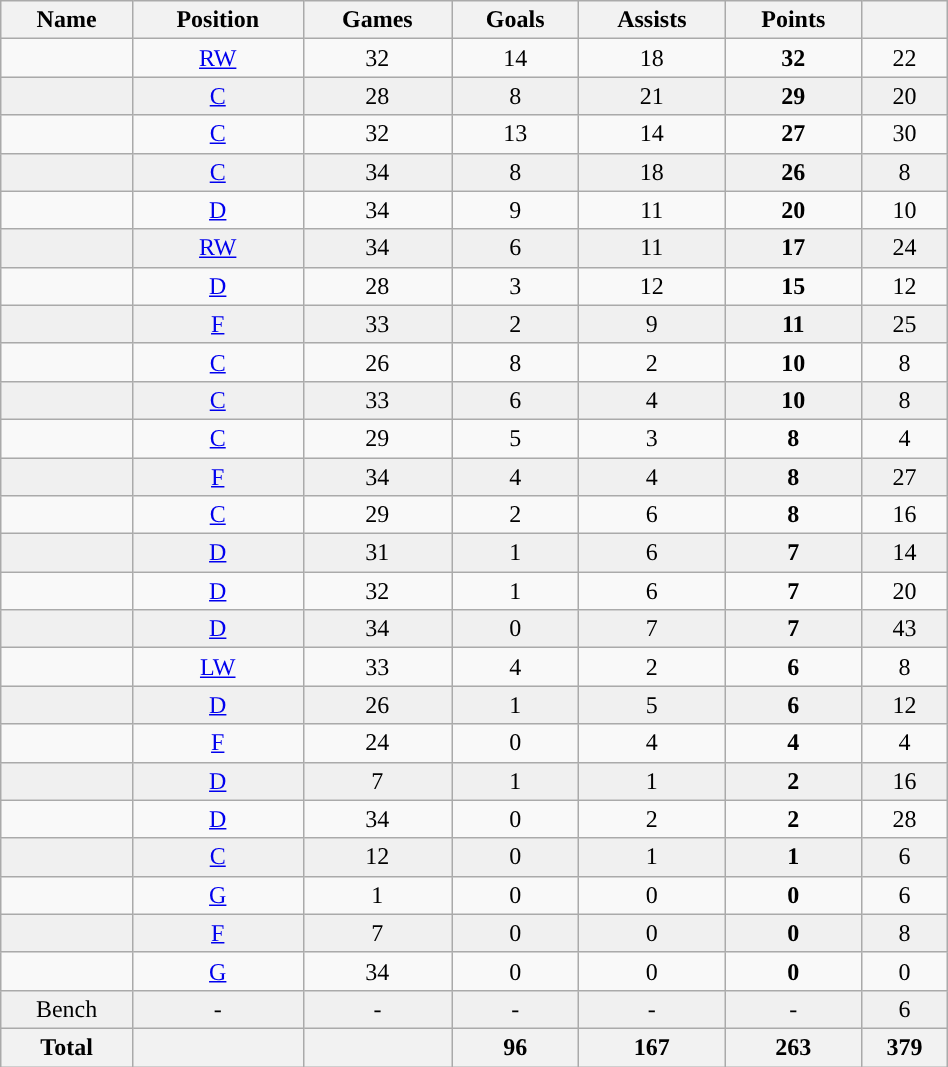<table class="wikitable sortable" width ="50%">
<tr align="center">
<th>Name</th>
<th>Position</th>
<th>Games</th>
<th>Goals</th>
<th>Assists</th>
<th>Points</th>
<th><a href='#'></a></th>
</tr>
<tr align="center" bgcolor="">
<td></td>
<td><a href='#'>RW</a></td>
<td>32</td>
<td>14</td>
<td>18</td>
<td><strong>32</strong></td>
<td>22</td>
</tr>
<tr align="center" bgcolor="f0f0f0">
<td></td>
<td><a href='#'>C</a></td>
<td>28</td>
<td>8</td>
<td>21</td>
<td><strong>29</strong></td>
<td>20</td>
</tr>
<tr align="center" bgcolor="">
<td></td>
<td><a href='#'>C</a></td>
<td>32</td>
<td>13</td>
<td>14</td>
<td><strong>27</strong></td>
<td>30</td>
</tr>
<tr align="center" bgcolor="f0f0f0">
<td></td>
<td><a href='#'>C</a></td>
<td>34</td>
<td>8</td>
<td>18</td>
<td><strong>26</strong></td>
<td>8</td>
</tr>
<tr align="center" bgcolor="">
<td></td>
<td><a href='#'>D</a></td>
<td>34</td>
<td>9</td>
<td>11</td>
<td><strong>20</strong></td>
<td>10</td>
</tr>
<tr align="center" bgcolor="f0f0f0">
<td></td>
<td><a href='#'>RW</a></td>
<td>34</td>
<td>6</td>
<td>11</td>
<td><strong>17</strong></td>
<td>24</td>
</tr>
<tr align="center" bgcolor="">
<td></td>
<td><a href='#'>D</a></td>
<td>28</td>
<td>3</td>
<td>12</td>
<td><strong>15</strong></td>
<td>12</td>
</tr>
<tr align="center" bgcolor="f0f0f0">
<td></td>
<td><a href='#'>F</a></td>
<td>33</td>
<td>2</td>
<td>9</td>
<td><strong>11</strong></td>
<td>25</td>
</tr>
<tr align="center" bgcolor="">
<td></td>
<td><a href='#'>C</a></td>
<td>26</td>
<td>8</td>
<td>2</td>
<td><strong>10</strong></td>
<td>8</td>
</tr>
<tr align="center" bgcolor="f0f0f0">
<td></td>
<td><a href='#'>C</a></td>
<td>33</td>
<td>6</td>
<td>4</td>
<td><strong>10</strong></td>
<td>8</td>
</tr>
<tr align="center" bgcolor="">
<td></td>
<td><a href='#'>C</a></td>
<td>29</td>
<td>5</td>
<td>3</td>
<td><strong>8</strong></td>
<td>4</td>
</tr>
<tr align="center" bgcolor="f0f0f0">
<td></td>
<td><a href='#'>F</a></td>
<td>34</td>
<td>4</td>
<td>4</td>
<td><strong>8</strong></td>
<td>27</td>
</tr>
<tr align="center" bgcolor="">
<td></td>
<td><a href='#'>C</a></td>
<td>29</td>
<td>2</td>
<td>6</td>
<td><strong>8</strong></td>
<td>16</td>
</tr>
<tr align="center" bgcolor="f0f0f0">
<td></td>
<td><a href='#'>D</a></td>
<td>31</td>
<td>1</td>
<td>6</td>
<td><strong>7</strong></td>
<td>14</td>
</tr>
<tr align="center" bgcolor="">
<td></td>
<td><a href='#'>D</a></td>
<td>32</td>
<td>1</td>
<td>6</td>
<td><strong>7</strong></td>
<td>20</td>
</tr>
<tr align="center" bgcolor="f0f0f0">
<td></td>
<td><a href='#'>D</a></td>
<td>34</td>
<td>0</td>
<td>7</td>
<td><strong>7</strong></td>
<td>43</td>
</tr>
<tr align="center" bgcolor="">
<td></td>
<td><a href='#'>LW</a></td>
<td>33</td>
<td>4</td>
<td>2</td>
<td><strong>6</strong></td>
<td>8</td>
</tr>
<tr align="center" bgcolor="f0f0f0">
<td></td>
<td><a href='#'>D</a></td>
<td>26</td>
<td>1</td>
<td>5</td>
<td><strong>6</strong></td>
<td>12</td>
</tr>
<tr align="center" bgcolor="">
<td></td>
<td><a href='#'>F</a></td>
<td>24</td>
<td>0</td>
<td>4</td>
<td><strong>4</strong></td>
<td>4</td>
</tr>
<tr align="center" bgcolor="f0f0f0">
<td></td>
<td><a href='#'>D</a></td>
<td>7</td>
<td>1</td>
<td>1</td>
<td><strong>2</strong></td>
<td>16</td>
</tr>
<tr align="center" bgcolor="">
<td></td>
<td><a href='#'>D</a></td>
<td>34</td>
<td>0</td>
<td>2</td>
<td><strong>2</strong></td>
<td>28</td>
</tr>
<tr align="center" bgcolor="f0f0f0">
<td></td>
<td><a href='#'>C</a></td>
<td>12</td>
<td>0</td>
<td>1</td>
<td><strong>1</strong></td>
<td>6</td>
</tr>
<tr align="center" bgcolor="">
<td></td>
<td><a href='#'>G</a></td>
<td>1</td>
<td>0</td>
<td>0</td>
<td><strong>0</strong></td>
<td>6</td>
</tr>
<tr align="center" bgcolor="f0f0f0">
<td></td>
<td><a href='#'>F</a></td>
<td>7</td>
<td>0</td>
<td>0</td>
<td><strong>0</strong></td>
<td>8</td>
</tr>
<tr align="center" bgcolor="">
<td></td>
<td><a href='#'>G</a></td>
<td>34</td>
<td>0</td>
<td>0</td>
<td><strong>0</strong></td>
<td>0</td>
</tr>
<tr align="center" bgcolor="f0f0f0">
<td>Bench</td>
<td>-</td>
<td>-</td>
<td>-</td>
<td>-</td>
<td>-</td>
<td>6</td>
</tr>
<tr>
<th>Total</th>
<th></th>
<th></th>
<th>96</th>
<th>167</th>
<th>263</th>
<th>379</th>
</tr>
</table>
